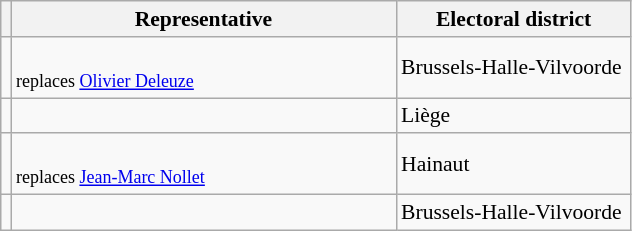<table class="sortable wikitable" style="text-align:left; font-size:90%">
<tr>
<th></th>
<th width="250">Representative</th>
<th width="150">Electoral district</th>
</tr>
<tr>
<td></td>
<td><br><small>replaces <a href='#'>Olivier Deleuze</a></small></td>
<td>Brussels-Halle-Vilvoorde</td>
</tr>
<tr>
<td></td>
<td></td>
<td>Liège</td>
</tr>
<tr>
<td></td>
<td><br><small>replaces <a href='#'>Jean-Marc Nollet</a></small></td>
<td>Hainaut</td>
</tr>
<tr>
<td></td>
<td></td>
<td>Brussels-Halle-Vilvoorde</td>
</tr>
</table>
